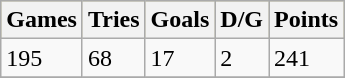<table class="wikitable">
<tr bgcolor=#bdb76b>
<th>Games</th>
<th>Tries</th>
<th>Goals</th>
<th>D/G</th>
<th>Points</th>
</tr>
<tr>
<td>195</td>
<td>68</td>
<td>17</td>
<td>2</td>
<td>241</td>
</tr>
<tr>
</tr>
</table>
